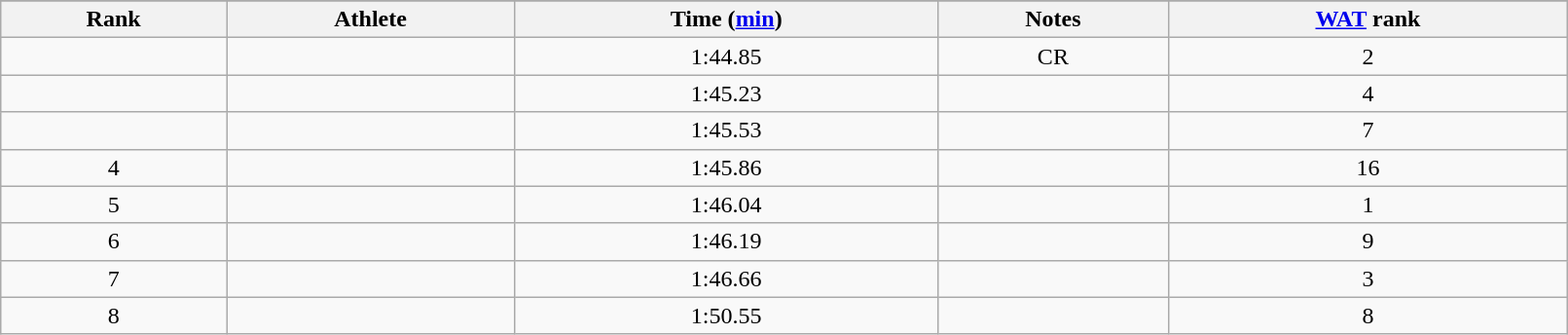<table class="wikitable" width=85%>
<tr>
</tr>
<tr>
<th>Rank</th>
<th>Athlete</th>
<th>Time (<a href='#'>min</a>)</th>
<th>Notes</th>
<th><a href='#'>WAT</a> rank</th>
</tr>
<tr align="center">
<td></td>
<td align="left"></td>
<td>1:44.85</td>
<td>CR</td>
<td>2</td>
</tr>
<tr align="center">
<td></td>
<td align="left"></td>
<td>1:45.23</td>
<td></td>
<td>4</td>
</tr>
<tr align="center">
<td></td>
<td align="left"></td>
<td>1:45.53</td>
<td></td>
<td>7</td>
</tr>
<tr align="center">
<td>4</td>
<td align="left"></td>
<td>1:45.86</td>
<td></td>
<td>16</td>
</tr>
<tr align="center">
<td>5</td>
<td align="left"></td>
<td>1:46.04</td>
<td></td>
<td>1</td>
</tr>
<tr align="center">
<td>6</td>
<td align="left"></td>
<td>1:46.19</td>
<td></td>
<td>9</td>
</tr>
<tr align="center">
<td>7</td>
<td align="left"></td>
<td>1:46.66</td>
<td></td>
<td>3</td>
</tr>
<tr align="center">
<td>8</td>
<td align="left"></td>
<td>1:50.55</td>
<td></td>
<td>8</td>
</tr>
</table>
